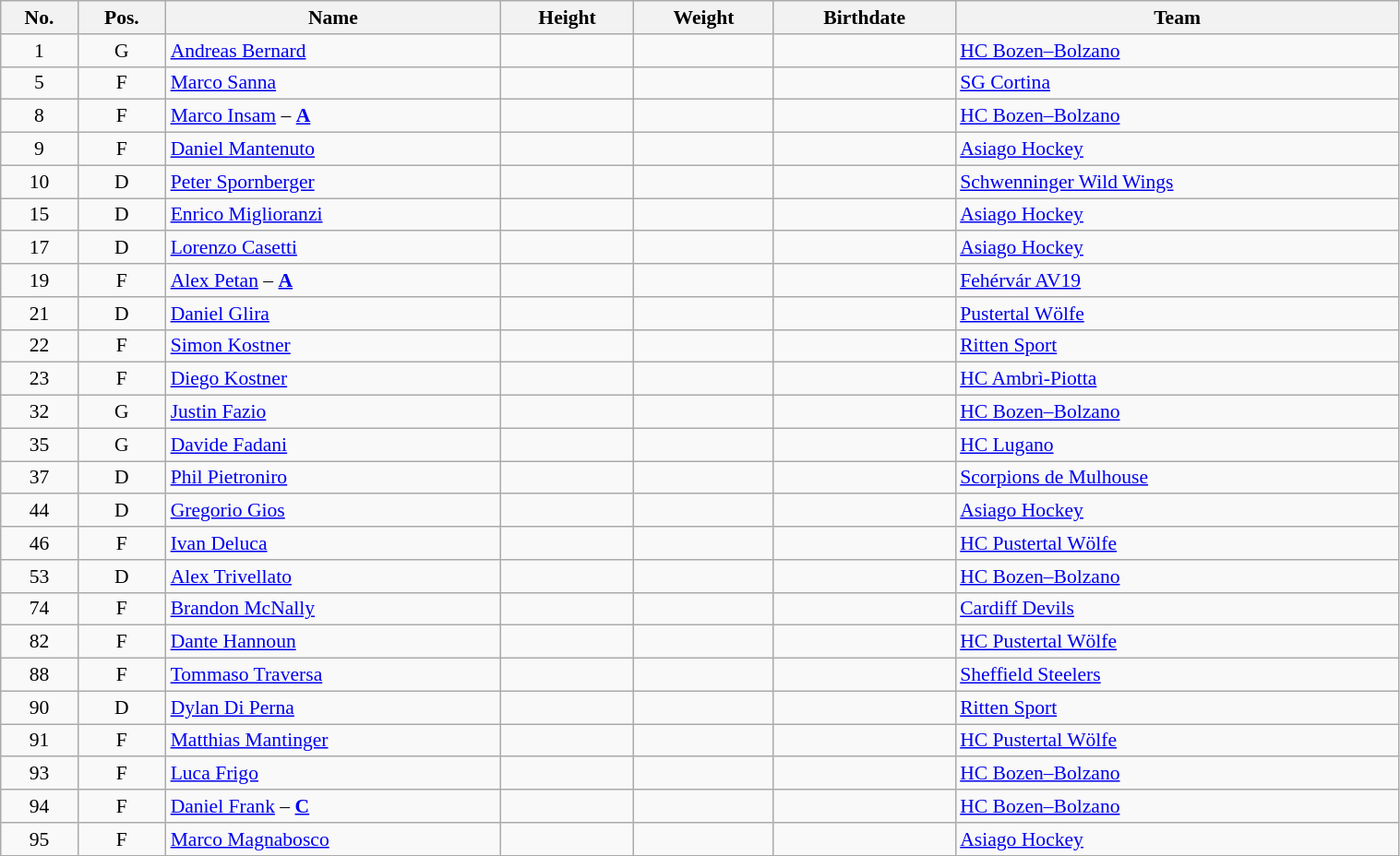<table width="80%" class="wikitable sortable" style="font-size: 90%; text-align: center;">
<tr>
<th>No.</th>
<th>Pos.</th>
<th>Name</th>
<th>Height</th>
<th>Weight</th>
<th>Birthdate</th>
<th>Team</th>
</tr>
<tr>
<td>1</td>
<td>G</td>
<td align=left><a href='#'>Andreas Bernard</a></td>
<td></td>
<td></td>
<td></td>
<td style="text-align:left;"> <a href='#'>HC Bozen–Bolzano</a></td>
</tr>
<tr>
<td>5</td>
<td>F</td>
<td align=left><a href='#'>Marco Sanna</a></td>
<td></td>
<td></td>
<td></td>
<td style="text-align:left;"> <a href='#'>SG Cortina</a></td>
</tr>
<tr>
<td>8</td>
<td>F</td>
<td align=left><a href='#'>Marco Insam</a> – <strong><a href='#'>A</a></strong></td>
<td></td>
<td></td>
<td></td>
<td style="text-align:left;"> <a href='#'>HC Bozen–Bolzano</a></td>
</tr>
<tr>
<td>9</td>
<td>F</td>
<td align=left><a href='#'>Daniel Mantenuto</a></td>
<td></td>
<td></td>
<td></td>
<td style="text-align:left;"> <a href='#'>Asiago Hockey</a></td>
</tr>
<tr>
<td>10</td>
<td>D</td>
<td align=left><a href='#'>Peter Spornberger</a></td>
<td></td>
<td></td>
<td></td>
<td style="text-align:left;"> <a href='#'>Schwenninger Wild Wings</a></td>
</tr>
<tr>
<td>15</td>
<td>D</td>
<td align=left><a href='#'>Enrico Miglioranzi</a></td>
<td></td>
<td></td>
<td></td>
<td style="text-align:left;"> <a href='#'>Asiago Hockey</a></td>
</tr>
<tr>
<td>17</td>
<td>D</td>
<td align=left><a href='#'>Lorenzo Casetti</a></td>
<td></td>
<td></td>
<td></td>
<td style="text-align:left;"> <a href='#'>Asiago Hockey</a></td>
</tr>
<tr>
<td>19</td>
<td>F</td>
<td align=left><a href='#'>Alex Petan</a> – <strong><a href='#'>A</a></strong></td>
<td></td>
<td></td>
<td></td>
<td style="text-align:left;"> <a href='#'>Fehérvár AV19</a></td>
</tr>
<tr>
<td>21</td>
<td>D</td>
<td align=left><a href='#'>Daniel Glira</a></td>
<td></td>
<td></td>
<td></td>
<td style="text-align:left;"> <a href='#'>Pustertal Wölfe</a></td>
</tr>
<tr>
<td>22</td>
<td>F</td>
<td align=left><a href='#'>Simon Kostner</a></td>
<td></td>
<td></td>
<td></td>
<td style="text-align:left;"> <a href='#'>Ritten Sport</a></td>
</tr>
<tr>
<td>23</td>
<td>F</td>
<td align=left><a href='#'>Diego Kostner</a></td>
<td></td>
<td></td>
<td></td>
<td style="text-align:left;"> <a href='#'>HC Ambrì-Piotta</a></td>
</tr>
<tr>
<td>32</td>
<td>G</td>
<td align=left><a href='#'>Justin Fazio</a></td>
<td></td>
<td></td>
<td></td>
<td style="text-align:left;"> <a href='#'>HC Bozen–Bolzano</a></td>
</tr>
<tr>
<td>35</td>
<td>G</td>
<td align=left><a href='#'>Davide Fadani</a></td>
<td></td>
<td></td>
<td></td>
<td style="text-align:left;"> <a href='#'>HC Lugano</a></td>
</tr>
<tr>
<td>37</td>
<td>D</td>
<td align=left><a href='#'>Phil Pietroniro</a></td>
<td></td>
<td></td>
<td></td>
<td style="text-align:left;"> <a href='#'>Scorpions de Mulhouse</a></td>
</tr>
<tr>
<td>44</td>
<td>D</td>
<td align=left><a href='#'>Gregorio Gios</a></td>
<td></td>
<td></td>
<td></td>
<td style="text-align:left;"> <a href='#'>Asiago Hockey</a></td>
</tr>
<tr>
<td>46</td>
<td>F</td>
<td align=left><a href='#'>Ivan Deluca</a></td>
<td></td>
<td></td>
<td></td>
<td style="text-align:left;"> <a href='#'>HC Pustertal Wölfe</a></td>
</tr>
<tr>
<td>53</td>
<td>D</td>
<td align=left><a href='#'>Alex Trivellato</a></td>
<td></td>
<td></td>
<td></td>
<td style="text-align:left;"> <a href='#'>HC Bozen–Bolzano</a></td>
</tr>
<tr>
<td>74</td>
<td>F</td>
<td align=left><a href='#'>Brandon McNally</a></td>
<td></td>
<td></td>
<td></td>
<td style="text-align:left;"> <a href='#'>Cardiff Devils</a></td>
</tr>
<tr>
<td>82</td>
<td>F</td>
<td align=left><a href='#'>Dante Hannoun</a></td>
<td></td>
<td></td>
<td></td>
<td style="text-align:left;"> <a href='#'>HC Pustertal Wölfe</a></td>
</tr>
<tr>
<td>88</td>
<td>F</td>
<td align=left><a href='#'>Tommaso Traversa</a></td>
<td></td>
<td></td>
<td></td>
<td style="text-align:left;"> <a href='#'>Sheffield Steelers</a></td>
</tr>
<tr>
<td>90</td>
<td>D</td>
<td align=left><a href='#'>Dylan Di Perna</a></td>
<td></td>
<td></td>
<td></td>
<td style="text-align:left;"> <a href='#'>Ritten Sport</a></td>
</tr>
<tr>
<td>91</td>
<td>F</td>
<td align=left><a href='#'>Matthias Mantinger</a></td>
<td></td>
<td></td>
<td></td>
<td style="text-align:left;"> <a href='#'>HC Pustertal Wölfe</a></td>
</tr>
<tr>
<td>93</td>
<td>F</td>
<td align=left><a href='#'>Luca Frigo</a></td>
<td></td>
<td></td>
<td></td>
<td style="text-align:left;"> <a href='#'>HC Bozen–Bolzano</a></td>
</tr>
<tr>
<td>94</td>
<td>F</td>
<td align=left><a href='#'>Daniel Frank</a> – <strong><a href='#'>C</a></strong></td>
<td></td>
<td></td>
<td></td>
<td style="text-align:left;"> <a href='#'>HC Bozen–Bolzano</a></td>
</tr>
<tr>
<td>95</td>
<td>F</td>
<td align=left><a href='#'>Marco Magnabosco</a></td>
<td></td>
<td></td>
<td></td>
<td style="text-align:left;"> <a href='#'>Asiago Hockey</a></td>
</tr>
</table>
